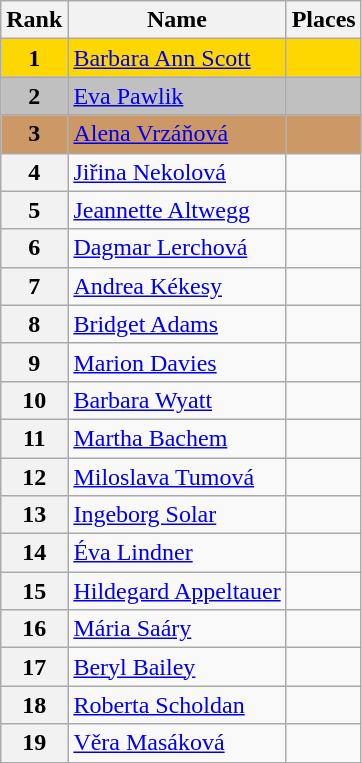<table class="wikitable">
<tr>
<th>Rank</th>
<th>Name</th>
<th>Places</th>
</tr>
<tr bgcolor="gold">
<td align="center"><strong>1</strong></td>
<td> <a href='#'>Barbara Ann Scott</a></td>
<td></td>
</tr>
<tr bgcolor="silver">
<td align="center"><strong>2</strong></td>
<td> <a href='#'>Eva Pawlik</a></td>
<td></td>
</tr>
<tr bgcolor="cc9966">
<td align="center"><strong>3</strong></td>
<td> <a href='#'>Alena Vrzáňová</a></td>
<td></td>
</tr>
<tr>
<th>4</th>
<td> <a href='#'>Jiřina Nekolová</a></td>
<td></td>
</tr>
<tr>
<th>5</th>
<td> <a href='#'>Jeannette Altwegg</a></td>
<td></td>
</tr>
<tr>
<th>6</th>
<td> <a href='#'>Dagmar Lerchová</a></td>
<td></td>
</tr>
<tr>
<th>7</th>
<td> <a href='#'>Andrea Kékesy</a></td>
<td></td>
</tr>
<tr>
<th>8</th>
<td> <a href='#'>Bridget Adams</a></td>
<td></td>
</tr>
<tr>
<th>9</th>
<td> <a href='#'>Marion Davies</a></td>
<td></td>
</tr>
<tr>
<th>10</th>
<td> <a href='#'>Barbara Wyatt</a></td>
<td></td>
</tr>
<tr>
<th>11</th>
<td> <a href='#'>Martha Bachem</a></td>
<td></td>
</tr>
<tr>
<th>12</th>
<td> <a href='#'>Miloslava Tumová</a></td>
<td></td>
</tr>
<tr>
<th>13</th>
<td> <a href='#'>Ingeborg Solar</a></td>
<td></td>
</tr>
<tr>
<th>14</th>
<td> <a href='#'>Éva Lindner</a></td>
<td></td>
</tr>
<tr>
<th>15</th>
<td> <a href='#'>Hildegard Appeltauer</a></td>
<td></td>
</tr>
<tr>
<th>16</th>
<td> <a href='#'>Mária Saáry</a></td>
<td></td>
</tr>
<tr>
<th>17</th>
<td> <a href='#'>Beryl Bailey</a></td>
<td></td>
</tr>
<tr>
<th>18</th>
<td> <a href='#'>Roberta Scholdan</a></td>
<td></td>
</tr>
<tr>
<th>19</th>
<td> <a href='#'>Věra Masáková</a></td>
<td></td>
</tr>
</table>
